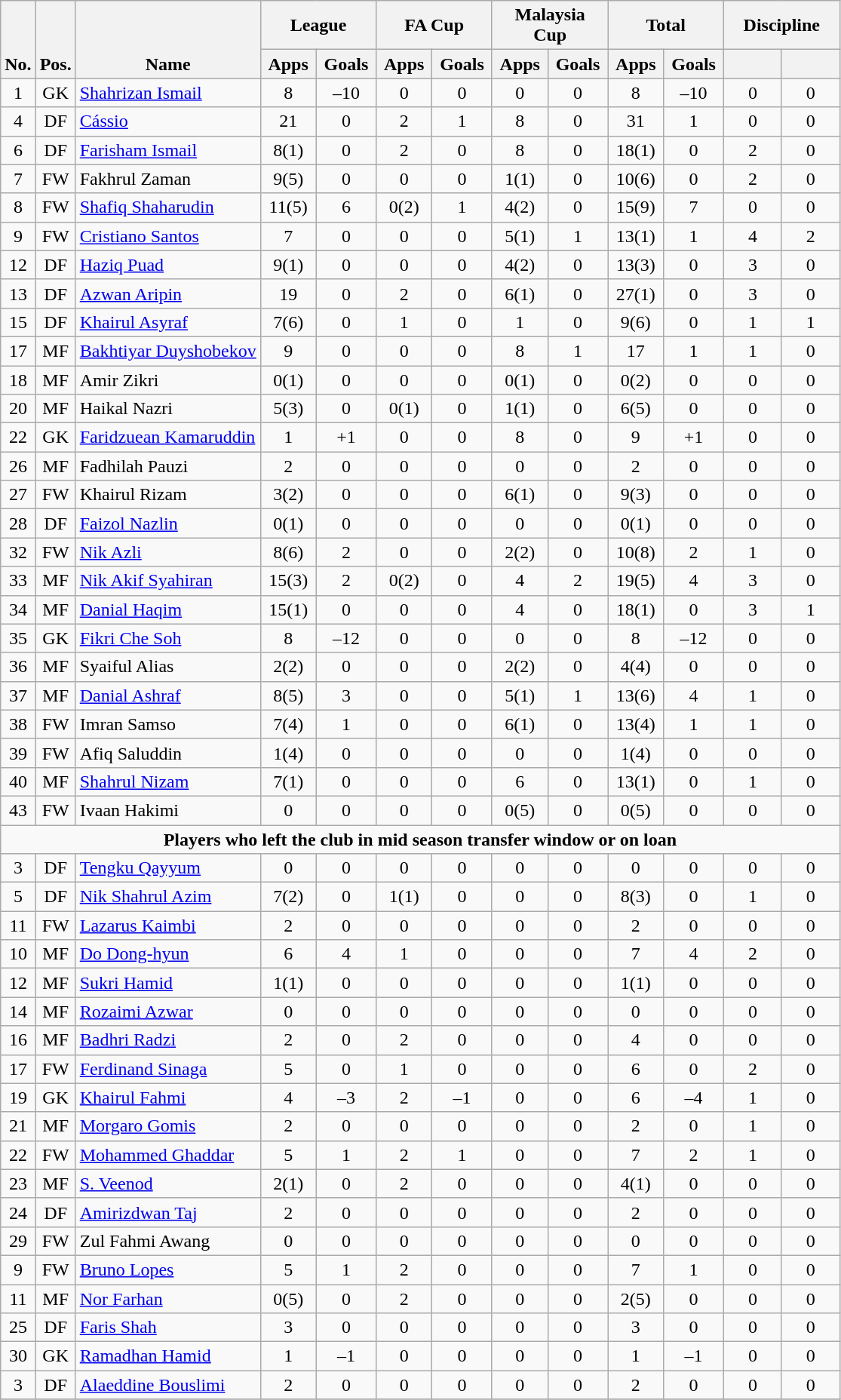<table class="wikitable" style="text-align:center">
<tr>
<th rowspan="2" style="vertical-align:bottom;">No.</th>
<th rowspan="2" style="vertical-align:bottom;">Pos.</th>
<th rowspan="2" style="vertical-align:bottom;">Name</th>
<th colspan="2" style="width:95px;">League</th>
<th colspan="2" style="width:95px;">FA Cup</th>
<th colspan="2" style="width:95px;">Malaysia Cup</th>
<th colspan="2" style="width:95px;">Total</th>
<th colspan="2" style="width:95px;">Discipline</th>
</tr>
<tr>
<th>Apps</th>
<th>Goals</th>
<th>Apps</th>
<th>Goals</th>
<th>Apps</th>
<th>Goals</th>
<th>Apps</th>
<th>Goals</th>
<th></th>
<th></th>
</tr>
<tr>
<td>1</td>
<td>GK</td>
<td align="left"> <a href='#'>Shahrizan Ismail</a></td>
<td>8</td>
<td>–10</td>
<td>0</td>
<td>0</td>
<td>0</td>
<td>0</td>
<td>8</td>
<td>–10</td>
<td>0</td>
<td>0</td>
</tr>
<tr>
<td>4</td>
<td>DF</td>
<td align="left"> <a href='#'>Cássio</a></td>
<td>21</td>
<td>0</td>
<td>2</td>
<td>1</td>
<td>8</td>
<td>0</td>
<td>31</td>
<td>1</td>
<td>0</td>
<td>0</td>
</tr>
<tr>
<td>6</td>
<td>DF</td>
<td align="left"> <a href='#'>Farisham Ismail</a></td>
<td>8(1)</td>
<td>0</td>
<td>2</td>
<td>0</td>
<td>8</td>
<td>0</td>
<td>18(1)</td>
<td>0</td>
<td>2</td>
<td>0</td>
</tr>
<tr>
<td>7</td>
<td>FW</td>
<td align="left"> Fakhrul Zaman</td>
<td>9(5)</td>
<td>0</td>
<td>0</td>
<td>0</td>
<td>1(1)</td>
<td>0</td>
<td>10(6)</td>
<td>0</td>
<td>2</td>
<td>0</td>
</tr>
<tr>
<td>8</td>
<td>FW</td>
<td align="left"> <a href='#'>Shafiq Shaharudin</a></td>
<td>11(5)</td>
<td>6</td>
<td>0(2)</td>
<td>1</td>
<td>4(2)</td>
<td>0</td>
<td>15(9)</td>
<td>7</td>
<td>0</td>
<td>0</td>
</tr>
<tr>
<td>9</td>
<td>FW</td>
<td align="left"> <a href='#'>Cristiano Santos</a></td>
<td>7</td>
<td>0</td>
<td>0</td>
<td>0</td>
<td>5(1)</td>
<td>1</td>
<td>13(1)</td>
<td>1</td>
<td>4</td>
<td>2</td>
</tr>
<tr>
<td>12</td>
<td>DF</td>
<td align="left"> <a href='#'>Haziq Puad</a></td>
<td>9(1)</td>
<td>0</td>
<td>0</td>
<td>0</td>
<td>4(2)</td>
<td>0</td>
<td>13(3)</td>
<td>0</td>
<td>3</td>
<td>0</td>
</tr>
<tr>
<td>13</td>
<td>DF</td>
<td align="left"> <a href='#'>Azwan Aripin</a></td>
<td>19</td>
<td>0</td>
<td>2</td>
<td>0</td>
<td>6(1)</td>
<td>0</td>
<td>27(1)</td>
<td>0</td>
<td>3</td>
<td>0</td>
</tr>
<tr>
<td>15</td>
<td>DF</td>
<td align="left"> <a href='#'>Khairul Asyraf</a></td>
<td>7(6)</td>
<td>0</td>
<td>1</td>
<td>0</td>
<td>1</td>
<td>0</td>
<td>9(6)</td>
<td>0</td>
<td>1</td>
<td>1</td>
</tr>
<tr>
<td>17</td>
<td>MF</td>
<td align="left"> <a href='#'>Bakhtiyar Duyshobekov</a></td>
<td>9</td>
<td>0</td>
<td>0</td>
<td>0</td>
<td>8</td>
<td>1</td>
<td>17</td>
<td>1</td>
<td>1</td>
<td>0</td>
</tr>
<tr>
<td>18</td>
<td>MF</td>
<td align="left"> Amir Zikri</td>
<td>0(1)</td>
<td>0</td>
<td>0</td>
<td>0</td>
<td>0(1)</td>
<td>0</td>
<td>0(2)</td>
<td>0</td>
<td>0</td>
<td>0</td>
</tr>
<tr>
<td>20</td>
<td>MF</td>
<td align="left"> Haikal Nazri</td>
<td>5(3)</td>
<td>0</td>
<td>0(1)</td>
<td>0</td>
<td>1(1)</td>
<td>0</td>
<td>6(5)</td>
<td>0</td>
<td>0</td>
<td>0</td>
</tr>
<tr>
<td>22</td>
<td>GK</td>
<td align="left"> <a href='#'>Faridzuean Kamaruddin</a></td>
<td>1</td>
<td>+1</td>
<td>0</td>
<td>0</td>
<td>8</td>
<td>0</td>
<td>9</td>
<td>+1</td>
<td>0</td>
<td>0</td>
</tr>
<tr>
<td>26</td>
<td>MF</td>
<td align="left"> Fadhilah Pauzi</td>
<td>2</td>
<td>0</td>
<td>0</td>
<td>0</td>
<td>0</td>
<td>0</td>
<td>2</td>
<td>0</td>
<td>0</td>
<td>0</td>
</tr>
<tr>
<td>27</td>
<td>FW</td>
<td align="left"> Khairul Rizam</td>
<td>3(2)</td>
<td>0</td>
<td>0</td>
<td>0</td>
<td>6(1)</td>
<td>0</td>
<td>9(3)</td>
<td>0</td>
<td>0</td>
<td>0</td>
</tr>
<tr>
<td>28</td>
<td>DF</td>
<td align="left"> <a href='#'>Faizol Nazlin</a></td>
<td>0(1)</td>
<td>0</td>
<td>0</td>
<td>0</td>
<td>0</td>
<td>0</td>
<td>0(1)</td>
<td>0</td>
<td>0</td>
<td>0</td>
</tr>
<tr>
<td>32</td>
<td>FW</td>
<td align="left"> <a href='#'>Nik Azli</a></td>
<td>8(6)</td>
<td>2</td>
<td>0</td>
<td>0</td>
<td>2(2)</td>
<td>0</td>
<td>10(8)</td>
<td>2</td>
<td>1</td>
<td>0</td>
</tr>
<tr>
<td>33</td>
<td>MF</td>
<td align="left"> <a href='#'>Nik Akif Syahiran</a></td>
<td>15(3)</td>
<td>2</td>
<td>0(2)</td>
<td>0</td>
<td>4</td>
<td>2</td>
<td>19(5)</td>
<td>4</td>
<td>3</td>
<td>0</td>
</tr>
<tr>
<td>34</td>
<td>MF</td>
<td align="left"> <a href='#'>Danial Haqim</a></td>
<td>15(1)</td>
<td>0</td>
<td>0</td>
<td>0</td>
<td>4</td>
<td>0</td>
<td>18(1)</td>
<td>0</td>
<td>3</td>
<td>1</td>
</tr>
<tr>
<td>35</td>
<td>GK</td>
<td align="left"> <a href='#'>Fikri Che Soh</a></td>
<td>8</td>
<td>–12</td>
<td>0</td>
<td>0</td>
<td>0</td>
<td>0</td>
<td>8</td>
<td>–12</td>
<td>0</td>
<td>0</td>
</tr>
<tr>
<td>36</td>
<td>MF</td>
<td align="left"> Syaiful Alias</td>
<td>2(2)</td>
<td>0</td>
<td>0</td>
<td>0</td>
<td>2(2)</td>
<td>0</td>
<td>4(4)</td>
<td>0</td>
<td>0</td>
<td>0</td>
</tr>
<tr>
<td>37</td>
<td>MF</td>
<td align="left"> <a href='#'>Danial Ashraf</a></td>
<td>8(5)</td>
<td>3</td>
<td>0</td>
<td>0</td>
<td>5(1)</td>
<td>1</td>
<td>13(6)</td>
<td>4</td>
<td>1</td>
<td>0</td>
</tr>
<tr>
<td>38</td>
<td>FW</td>
<td align="left"> Imran Samso</td>
<td>7(4)</td>
<td>1</td>
<td>0</td>
<td>0</td>
<td>6(1)</td>
<td>0</td>
<td>13(4)</td>
<td>1</td>
<td>1</td>
<td>0</td>
</tr>
<tr>
<td>39</td>
<td>FW</td>
<td align="left"> Afiq Saluddin</td>
<td>1(4)</td>
<td>0</td>
<td>0</td>
<td>0</td>
<td>0</td>
<td>0</td>
<td>1(4)</td>
<td>0</td>
<td>0</td>
<td>0</td>
</tr>
<tr>
<td>40</td>
<td>MF</td>
<td align="left"> <a href='#'>Shahrul Nizam</a></td>
<td>7(1)</td>
<td>0</td>
<td>0</td>
<td>0</td>
<td>6</td>
<td>0</td>
<td>13(1)</td>
<td>0</td>
<td>1</td>
<td>0</td>
</tr>
<tr>
<td>43</td>
<td>FW</td>
<td align="left"> Ivaan Hakimi</td>
<td>0</td>
<td>0</td>
<td>0</td>
<td>0</td>
<td>0(5)</td>
<td>0</td>
<td>0(5)</td>
<td>0</td>
<td>0</td>
<td>0</td>
</tr>
<tr>
<td colspan="17"><strong>Players who left the club in mid season transfer window or on loan</strong></td>
</tr>
<tr>
<td>3</td>
<td>DF</td>
<td align="left"> <a href='#'>Tengku Qayyum</a></td>
<td>0</td>
<td>0</td>
<td>0</td>
<td>0</td>
<td>0</td>
<td>0</td>
<td>0</td>
<td>0</td>
<td>0</td>
<td>0</td>
</tr>
<tr>
<td>5</td>
<td>DF</td>
<td align="left"> <a href='#'>Nik Shahrul Azim</a></td>
<td>7(2)</td>
<td>0</td>
<td>1(1)</td>
<td>0</td>
<td>0</td>
<td>0</td>
<td>8(3)</td>
<td>0</td>
<td>1</td>
<td>0</td>
</tr>
<tr>
<td>11</td>
<td>FW</td>
<td align="left"> <a href='#'>Lazarus Kaimbi</a></td>
<td>2</td>
<td>0</td>
<td>0</td>
<td>0</td>
<td>0</td>
<td>0</td>
<td>2</td>
<td>0</td>
<td>0</td>
<td>0</td>
</tr>
<tr>
<td>10</td>
<td>MF</td>
<td align="left"> <a href='#'>Do Dong-hyun</a></td>
<td>6</td>
<td>4</td>
<td>1</td>
<td>0</td>
<td>0</td>
<td>0</td>
<td>7</td>
<td>4</td>
<td>2</td>
<td>0</td>
</tr>
<tr>
<td>12</td>
<td>MF</td>
<td align="left"> <a href='#'>Sukri Hamid</a></td>
<td>1(1)</td>
<td>0</td>
<td>0</td>
<td>0</td>
<td>0</td>
<td>0</td>
<td>1(1)</td>
<td>0</td>
<td>0</td>
<td>0</td>
</tr>
<tr>
<td>14</td>
<td>MF</td>
<td align="left"> <a href='#'>Rozaimi Azwar</a></td>
<td>0</td>
<td>0</td>
<td>0</td>
<td>0</td>
<td>0</td>
<td>0</td>
<td>0</td>
<td>0</td>
<td>0</td>
<td>0</td>
</tr>
<tr>
<td>16</td>
<td>MF</td>
<td align="left"> <a href='#'>Badhri Radzi</a></td>
<td>2</td>
<td>0</td>
<td>2</td>
<td>0</td>
<td>0</td>
<td>0</td>
<td>4</td>
<td>0</td>
<td>0</td>
<td>0</td>
</tr>
<tr>
<td>17</td>
<td>FW</td>
<td align="left"> <a href='#'>Ferdinand Sinaga</a></td>
<td>5</td>
<td>0</td>
<td>1</td>
<td>0</td>
<td>0</td>
<td>0</td>
<td>6</td>
<td>0</td>
<td>2</td>
<td>0</td>
</tr>
<tr>
<td>19</td>
<td>GK</td>
<td align="left"> <a href='#'>Khairul Fahmi</a></td>
<td>4</td>
<td>–3</td>
<td>2</td>
<td>–1</td>
<td>0</td>
<td>0</td>
<td>6</td>
<td>–4</td>
<td>1</td>
<td>0</td>
</tr>
<tr>
<td>21</td>
<td>MF</td>
<td align="left"> <a href='#'>Morgaro Gomis</a></td>
<td>2</td>
<td>0</td>
<td>0</td>
<td>0</td>
<td>0</td>
<td>0</td>
<td>2</td>
<td>0</td>
<td>1</td>
<td>0</td>
</tr>
<tr>
<td>22</td>
<td>FW</td>
<td align="left"> <a href='#'>Mohammed Ghaddar</a></td>
<td>5</td>
<td>1</td>
<td>2</td>
<td>1</td>
<td>0</td>
<td>0</td>
<td>7</td>
<td>2</td>
<td>1</td>
<td>0</td>
</tr>
<tr>
<td>23</td>
<td>MF</td>
<td align="left"> <a href='#'>S. Veenod</a></td>
<td>2(1)</td>
<td>0</td>
<td>2</td>
<td>0</td>
<td>0</td>
<td>0</td>
<td>4(1)</td>
<td>0</td>
<td>0</td>
<td>0</td>
</tr>
<tr>
<td>24</td>
<td>DF</td>
<td align="left"> <a href='#'>Amirizdwan Taj</a></td>
<td>2</td>
<td>0</td>
<td>0</td>
<td>0</td>
<td>0</td>
<td>0</td>
<td>2</td>
<td>0</td>
<td>0</td>
<td>0</td>
</tr>
<tr>
<td>29</td>
<td>FW</td>
<td align="left"> Zul Fahmi Awang</td>
<td>0</td>
<td>0</td>
<td>0</td>
<td>0</td>
<td>0</td>
<td>0</td>
<td>0</td>
<td>0</td>
<td>0</td>
<td>0</td>
</tr>
<tr>
<td>9</td>
<td>FW</td>
<td align="left"> <a href='#'>Bruno Lopes</a></td>
<td>5</td>
<td>1</td>
<td>2</td>
<td>0</td>
<td>0</td>
<td>0</td>
<td>7</td>
<td>1</td>
<td>0</td>
<td>0</td>
</tr>
<tr>
<td>11</td>
<td>MF</td>
<td align="left"> <a href='#'>Nor Farhan</a></td>
<td>0(5)</td>
<td>0</td>
<td>2</td>
<td>0</td>
<td>0</td>
<td>0</td>
<td>2(5)</td>
<td>0</td>
<td>0</td>
<td>0</td>
</tr>
<tr>
<td>25</td>
<td>DF</td>
<td align="left"> <a href='#'>Faris Shah</a></td>
<td>3</td>
<td>0</td>
<td>0</td>
<td>0</td>
<td>0</td>
<td>0</td>
<td>3</td>
<td>0</td>
<td>0</td>
<td>0</td>
</tr>
<tr>
<td>30</td>
<td>GK</td>
<td align="left"> <a href='#'>Ramadhan Hamid</a></td>
<td>1</td>
<td>–1</td>
<td>0</td>
<td>0</td>
<td>0</td>
<td>0</td>
<td>1</td>
<td>–1</td>
<td>0</td>
<td>0</td>
</tr>
<tr>
<td>3</td>
<td>DF</td>
<td align="left"> <a href='#'>Alaeddine Bouslimi</a></td>
<td>2</td>
<td>0</td>
<td>0</td>
<td>0</td>
<td>0</td>
<td>0</td>
<td>2</td>
<td>0</td>
<td>0</td>
<td>0</td>
</tr>
<tr>
</tr>
</table>
